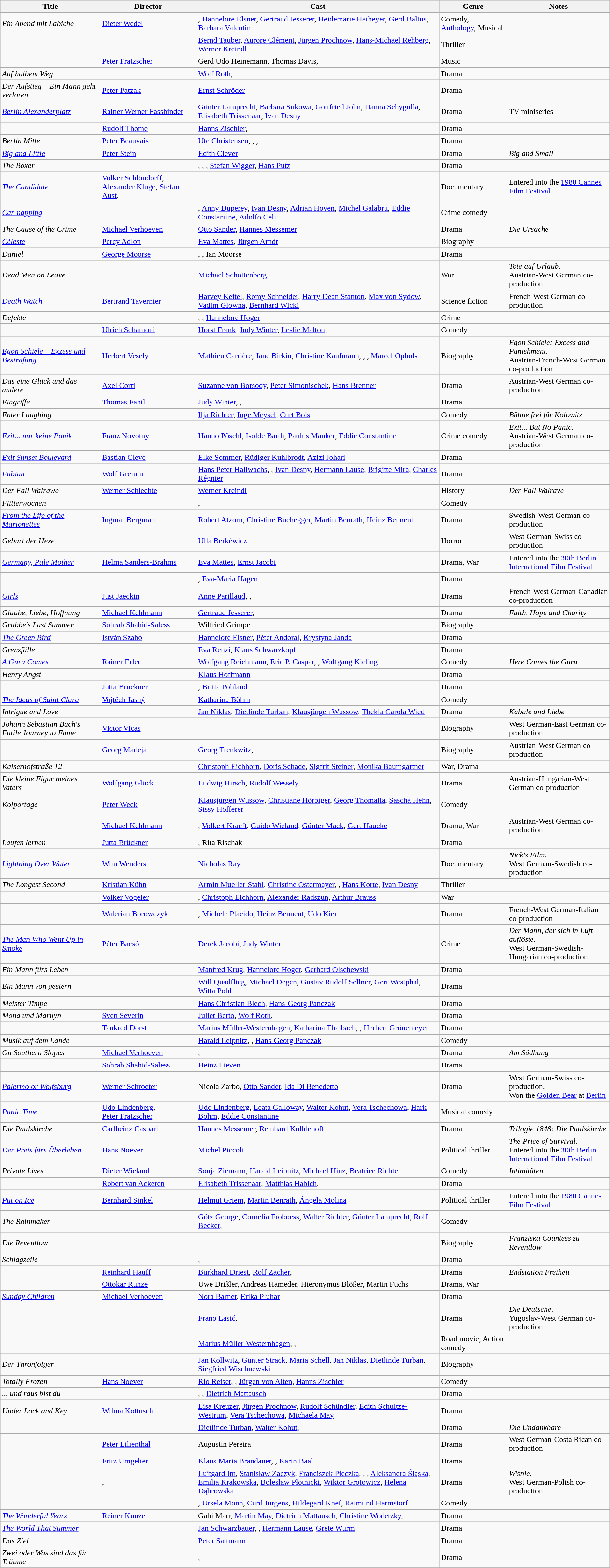<table class="wikitable">
<tr>
<th>Title</th>
<th>Director</th>
<th>Cast</th>
<th>Genre</th>
<th>Notes</th>
</tr>
<tr>
<td><em>Ein Abend mit Labiche</em></td>
<td><a href='#'>Dieter Wedel</a></td>
<td>, <a href='#'>Hannelore Elsner</a>, <a href='#'>Gertraud Jesserer</a>, <a href='#'>Heidemarie Hatheyer</a>, <a href='#'>Gerd Baltus</a>, <a href='#'>Barbara Valentin</a></td>
<td>Comedy, <a href='#'>Anthology</a>, Musical</td>
<td></td>
</tr>
<tr>
<td><em></em></td>
<td></td>
<td><a href='#'>Bernd Tauber</a>, <a href='#'>Aurore Clément</a>, <a href='#'>Jürgen Prochnow</a>, <a href='#'>Hans-Michael Rehberg</a>, <a href='#'>Werner Kreindl</a></td>
<td>Thriller</td>
<td></td>
</tr>
<tr>
<td><em></em></td>
<td><a href='#'>Peter Fratzscher</a></td>
<td>Gerd Udo Heinemann, Thomas Davis, </td>
<td>Music</td>
<td></td>
</tr>
<tr>
<td><em>Auf halbem Weg</em></td>
<td></td>
<td><a href='#'>Wolf Roth</a>, </td>
<td>Drama</td>
<td></td>
</tr>
<tr>
<td><em>Der Aufstieg – Ein Mann geht verloren</em></td>
<td><a href='#'>Peter Patzak</a></td>
<td><a href='#'>Ernst Schröder</a></td>
<td>Drama</td>
<td></td>
</tr>
<tr>
<td><em><a href='#'>Berlin Alexanderplatz</a></em></td>
<td><a href='#'>Rainer Werner Fassbinder</a></td>
<td><a href='#'>Günter Lamprecht</a>, <a href='#'>Barbara Sukowa</a>, <a href='#'>Gottfried John</a>, <a href='#'>Hanna Schygulla</a>, <a href='#'>Elisabeth Trissenaar</a>, <a href='#'>Ivan Desny</a></td>
<td>Drama</td>
<td>TV miniseries</td>
</tr>
<tr>
<td><em></em></td>
<td><a href='#'>Rudolf Thome</a></td>
<td><a href='#'>Hanns Zischler</a>, </td>
<td>Drama</td>
<td></td>
</tr>
<tr>
<td><em>Berlin Mitte</em></td>
<td><a href='#'>Peter Beauvais</a></td>
<td><a href='#'>Ute Christensen</a>, , , </td>
<td>Drama</td>
<td></td>
</tr>
<tr>
<td><em><a href='#'>Big and Little</a></em></td>
<td><a href='#'>Peter Stein</a></td>
<td><a href='#'>Edith Clever</a></td>
<td>Drama</td>
<td> <em>Big and Small</em></td>
</tr>
<tr>
<td><em>The Boxer</em></td>
<td></td>
<td>, , , <a href='#'>Stefan Wigger</a>, <a href='#'>Hans Putz</a></td>
<td>Drama</td>
<td></td>
</tr>
<tr>
<td><em><a href='#'>The Candidate</a></em></td>
<td><a href='#'>Volker Schlöndorff</a>, <a href='#'>Alexander Kluge</a>, <a href='#'>Stefan Aust</a>, </td>
<td></td>
<td>Documentary</td>
<td>Entered into the <a href='#'>1980 Cannes Film Festival</a></td>
</tr>
<tr>
<td><em><a href='#'>Car-napping</a></em></td>
<td></td>
<td>, <a href='#'>Anny Duperey</a>, <a href='#'>Ivan Desny</a>, <a href='#'>Adrian Hoven</a>, <a href='#'>Michel Galabru</a>, <a href='#'>Eddie Constantine</a>, <a href='#'>Adolfo Celi</a></td>
<td>Crime comedy</td>
<td></td>
</tr>
<tr>
<td><em>The Cause of the Crime</em></td>
<td><a href='#'>Michael Verhoeven</a></td>
<td><a href='#'>Otto Sander</a>, <a href='#'>Hannes Messemer</a></td>
<td>Drama</td>
<td> <em>Die Ursache</em></td>
</tr>
<tr>
<td><em><a href='#'>Céleste</a></em></td>
<td><a href='#'>Percy Adlon</a></td>
<td><a href='#'>Eva Mattes</a>, <a href='#'>Jürgen Arndt</a></td>
<td>Biography</td>
<td></td>
</tr>
<tr>
<td><em>Daniel</em></td>
<td><a href='#'>George Moorse</a></td>
<td>, , Ian Moorse</td>
<td>Drama</td>
<td></td>
</tr>
<tr>
<td><em>Dead Men on Leave</em></td>
<td></td>
<td><a href='#'>Michael Schottenberg</a></td>
<td>War</td>
<td> <em>Tote auf Urlaub</em>. <br> Austrian-West German co-production</td>
</tr>
<tr>
<td><em><a href='#'>Death Watch</a></em></td>
<td><a href='#'>Bertrand Tavernier</a></td>
<td><a href='#'>Harvey Keitel</a>, <a href='#'>Romy Schneider</a>, <a href='#'>Harry Dean Stanton</a>, <a href='#'>Max von Sydow</a>, <a href='#'>Vadim Glowna</a>, <a href='#'>Bernhard Wicki</a></td>
<td>Science fiction</td>
<td>French-West German co-production</td>
</tr>
<tr>
<td><em>Defekte</em></td>
<td></td>
<td>, , <a href='#'>Hannelore Hoger</a></td>
<td>Crime</td>
<td></td>
</tr>
<tr>
<td><em></em></td>
<td><a href='#'>Ulrich Schamoni</a></td>
<td><a href='#'>Horst Frank</a>, <a href='#'>Judy Winter</a>, <a href='#'>Leslie Malton</a>, </td>
<td>Comedy</td>
<td></td>
</tr>
<tr>
<td><em><a href='#'>Egon Schiele – Exzess und Bestrafung</a></em></td>
<td><a href='#'>Herbert Vesely</a></td>
<td><a href='#'>Mathieu Carrière</a>, <a href='#'>Jane Birkin</a>, <a href='#'>Christine Kaufmann</a>, , , <a href='#'>Marcel Ophuls</a></td>
<td>Biography</td>
<td> <em>Egon Schiele: Excess and Punishment</em>. <br> Austrian-French-West German co-production</td>
</tr>
<tr>
<td><em>Das eine Glück und das andere</em></td>
<td><a href='#'>Axel Corti</a></td>
<td><a href='#'>Suzanne von Borsody</a>, <a href='#'>Peter Simonischek</a>, <a href='#'>Hans Brenner</a></td>
<td>Drama</td>
<td>Austrian-West German co-production</td>
</tr>
<tr>
<td><em>Eingriffe</em></td>
<td><a href='#'>Thomas Fantl</a></td>
<td><a href='#'>Judy Winter</a>, , </td>
<td>Drama</td>
<td></td>
</tr>
<tr>
<td><em>Enter Laughing</em></td>
<td></td>
<td><a href='#'>Ilja Richter</a>, <a href='#'>Inge Meysel</a>, <a href='#'>Curt Bois</a></td>
<td>Comedy</td>
<td> <em>Bühne frei für Kolowitz</em></td>
</tr>
<tr>
<td><em><a href='#'>Exit... nur keine Panik</a></em></td>
<td><a href='#'>Franz Novotny</a></td>
<td><a href='#'>Hanno Pöschl</a>, <a href='#'>Isolde Barth</a>, <a href='#'>Paulus Manker</a>, <a href='#'>Eddie Constantine</a></td>
<td>Crime comedy</td>
<td> <em>Exit... But No Panic</em>. <br> Austrian-West German co-production</td>
</tr>
<tr>
<td><em><a href='#'>Exit Sunset Boulevard</a></em></td>
<td><a href='#'>Bastian Clevé</a></td>
<td><a href='#'>Elke Sommer</a>, <a href='#'>Rüdiger Kuhlbrodt</a>, <a href='#'>Azizi Johari</a></td>
<td>Drama</td>
<td></td>
</tr>
<tr>
<td><em><a href='#'>Fabian</a></em></td>
<td><a href='#'>Wolf Gremm</a></td>
<td><a href='#'>Hans Peter Hallwachs</a>, , <a href='#'>Ivan Desny</a>, <a href='#'>Hermann Lause</a>, <a href='#'>Brigitte Mira</a>, <a href='#'>Charles Régnier</a></td>
<td>Drama</td>
<td></td>
</tr>
<tr>
<td><em>Der Fall Walrawe</em></td>
<td><a href='#'>Werner Schlechte</a></td>
<td><a href='#'>Werner Kreindl</a></td>
<td>History</td>
<td> <em>Der Fall Walrave</em></td>
</tr>
<tr>
<td><em>Flitterwochen</em></td>
<td></td>
<td>, </td>
<td>Comedy</td>
<td></td>
</tr>
<tr>
<td><em><a href='#'>From the Life of the Marionettes</a></em></td>
<td><a href='#'>Ingmar Bergman</a></td>
<td><a href='#'>Robert Atzorn</a>, <a href='#'>Christine Buchegger</a>, <a href='#'>Martin Benrath</a>, <a href='#'>Heinz Bennent</a></td>
<td>Drama</td>
<td>Swedish-West German co-production</td>
</tr>
<tr>
<td><em>Geburt der Hexe</em></td>
<td></td>
<td><a href='#'>Ulla Berkéwicz</a></td>
<td>Horror</td>
<td>West German-Swiss co-production</td>
</tr>
<tr>
<td><em><a href='#'>Germany, Pale Mother</a></em></td>
<td><a href='#'>Helma Sanders-Brahms</a></td>
<td><a href='#'>Eva Mattes</a>, <a href='#'>Ernst Jacobi</a></td>
<td>Drama, War</td>
<td>Entered into the <a href='#'>30th Berlin International Film Festival</a></td>
</tr>
<tr>
<td><em></em></td>
<td></td>
<td>, <a href='#'>Eva-Maria Hagen</a></td>
<td>Drama</td>
<td></td>
</tr>
<tr>
<td><em><a href='#'>Girls</a></em></td>
<td><a href='#'>Just Jaeckin</a></td>
<td><a href='#'>Anne Parillaud</a>, , </td>
<td>Drama</td>
<td>French-West German-Canadian co-production</td>
</tr>
<tr>
<td><em>Glaube, Liebe, Hoffnung</em></td>
<td><a href='#'>Michael Kehlmann</a></td>
<td><a href='#'>Gertraud Jesserer</a>, </td>
<td>Drama</td>
<td> <em>Faith, Hope and Charity</em></td>
</tr>
<tr>
<td><em>Grabbe's Last Summer</em></td>
<td><a href='#'>Sohrab Shahid-Saless</a></td>
<td>Wilfried Grimpe</td>
<td>Biography</td>
<td></td>
</tr>
<tr>
<td><em><a href='#'>The Green Bird</a></em></td>
<td><a href='#'>István Szabó</a></td>
<td><a href='#'>Hannelore Elsner</a>, <a href='#'>Péter Andorai</a>, <a href='#'>Krystyna Janda</a></td>
<td>Drama</td>
<td></td>
</tr>
<tr>
<td><em>Grenzfälle</em></td>
<td></td>
<td><a href='#'>Eva Renzi</a>, <a href='#'>Klaus Schwarzkopf</a></td>
<td>Drama</td>
<td></td>
</tr>
<tr>
<td><em><a href='#'>A Guru Comes</a></em></td>
<td><a href='#'>Rainer Erler</a></td>
<td><a href='#'>Wolfgang Reichmann</a>, <a href='#'>Eric P. Caspar</a>, , <a href='#'>Wolfgang Kieling</a></td>
<td>Comedy</td>
<td> <em>Here Comes the Guru</em></td>
</tr>
<tr>
<td><em>Henry Angst</em></td>
<td></td>
<td><a href='#'>Klaus Hoffmann</a></td>
<td>Drama</td>
<td></td>
</tr>
<tr>
<td><em></em></td>
<td><a href='#'>Jutta Brückner</a></td>
<td>, <a href='#'>Britta Pohland</a></td>
<td>Drama</td>
<td></td>
</tr>
<tr>
<td><em><a href='#'>The Ideas of Saint Clara</a></em></td>
<td><a href='#'>Vojtěch Jasný</a></td>
<td><a href='#'>Katharina Böhm</a></td>
<td>Comedy</td>
<td></td>
</tr>
<tr>
<td><em>Intrigue and Love</em></td>
<td></td>
<td><a href='#'>Jan Niklas</a>, <a href='#'>Dietlinde Turban</a>, <a href='#'>Klausjürgen Wussow</a>, <a href='#'>Thekla Carola Wied</a></td>
<td>Drama</td>
<td> <em>Kabale und Liebe</em></td>
</tr>
<tr>
<td><em>Johann Sebastian Bach's Futile Journey to Fame</em></td>
<td><a href='#'>Victor Vicas</a></td>
<td></td>
<td>Biography</td>
<td>West German-East German co-production</td>
</tr>
<tr>
<td><em></em></td>
<td><a href='#'>Georg Madeja</a></td>
<td><a href='#'>Georg Trenkwitz</a>, </td>
<td>Biography</td>
<td>Austrian-West German co-production</td>
</tr>
<tr>
<td><em>Kaiserhofstraße 12</em></td>
<td></td>
<td><a href='#'>Christoph Eichhorn</a>, <a href='#'>Doris Schade</a>, <a href='#'>Sigfrit Steiner</a>, <a href='#'>Monika Baumgartner</a></td>
<td>War, Drama</td>
<td></td>
</tr>
<tr>
<td><em>Die kleine Figur meines Vaters</em></td>
<td><a href='#'>Wolfgang Glück</a></td>
<td><a href='#'>Ludwig Hirsch</a>, <a href='#'>Rudolf Wessely</a></td>
<td>Drama</td>
<td>Austrian-Hungarian-West German co-production</td>
</tr>
<tr>
<td><em>Kolportage</em></td>
<td><a href='#'>Peter Weck</a></td>
<td><a href='#'>Klausjürgen Wussow</a>, <a href='#'>Christiane Hörbiger</a>, <a href='#'>Georg Thomalla</a>, <a href='#'>Sascha Hehn</a>, <a href='#'>Sissy Höfferer</a></td>
<td>Comedy</td>
<td></td>
</tr>
<tr>
<td><em></em></td>
<td><a href='#'>Michael Kehlmann</a></td>
<td>, <a href='#'>Volkert Kraeft</a>, <a href='#'>Guido Wieland</a>, <a href='#'>Günter Mack</a>, <a href='#'>Gert Haucke</a></td>
<td>Drama, War</td>
<td>Austrian-West German co-production</td>
</tr>
<tr>
<td><em>Laufen lernen</em></td>
<td><a href='#'>Jutta Brückner</a></td>
<td>, Rita Rischak</td>
<td>Drama</td>
<td></td>
</tr>
<tr>
<td><em><a href='#'>Lightning Over Water</a></em></td>
<td><a href='#'>Wim Wenders</a></td>
<td><a href='#'>Nicholas Ray</a></td>
<td>Documentary</td>
<td> <em>Nick's Film</em>. <br> West German-Swedish co-production</td>
</tr>
<tr>
<td><em>The Longest Second</em></td>
<td><a href='#'>Kristian Kühn</a></td>
<td><a href='#'>Armin Mueller-Stahl</a>, <a href='#'>Christine Ostermayer</a>, , <a href='#'>Hans Korte</a>, <a href='#'>Ivan Desny</a></td>
<td>Thriller</td>
<td></td>
</tr>
<tr>
<td><em></em></td>
<td><a href='#'>Volker Vogeler</a></td>
<td>, <a href='#'>Christoph Eichhorn</a>, <a href='#'>Alexander Radszun</a>, <a href='#'>Arthur Brauss</a></td>
<td>War</td>
<td></td>
</tr>
<tr>
<td><em></em></td>
<td><a href='#'>Walerian Borowczyk</a></td>
<td>, <a href='#'>Michele Placido</a>, <a href='#'>Heinz Bennent</a>, <a href='#'>Udo Kier</a></td>
<td>Drama</td>
<td>French-West German-Italian co-production</td>
</tr>
<tr>
<td><em><a href='#'>The Man Who Went Up in Smoke</a></em></td>
<td><a href='#'>Péter Bacsó</a></td>
<td><a href='#'>Derek Jacobi</a>, <a href='#'>Judy Winter</a></td>
<td>Crime</td>
<td> <em>Der Mann, der sich in Luft auflöste</em>. <br> West German-Swedish-Hungarian co-production</td>
</tr>
<tr>
<td><em>Ein Mann fürs Leben</em></td>
<td></td>
<td><a href='#'>Manfred Krug</a>, <a href='#'>Hannelore Hoger</a>, <a href='#'>Gerhard Olschewski</a></td>
<td>Drama</td>
<td></td>
</tr>
<tr>
<td><em>Ein Mann von gestern</em></td>
<td></td>
<td><a href='#'>Will Quadflieg</a>, <a href='#'>Michael Degen</a>, <a href='#'>Gustav Rudolf Sellner</a>, <a href='#'>Gert Westphal</a>, <a href='#'>Witta Pohl</a></td>
<td>Drama</td>
<td></td>
</tr>
<tr>
<td><em>Meister Timpe</em></td>
<td></td>
<td><a href='#'>Hans Christian Blech</a>, <a href='#'>Hans-Georg Panczak</a></td>
<td>Drama</td>
<td></td>
</tr>
<tr>
<td><em>Mona und Marilyn</em></td>
<td><a href='#'>Sven Severin</a></td>
<td><a href='#'>Juliet Berto</a>, <a href='#'>Wolf Roth</a>, </td>
<td>Drama</td>
<td></td>
</tr>
<tr>
<td><em></em></td>
<td><a href='#'>Tankred Dorst</a></td>
<td><a href='#'>Marius Müller-Westernhagen</a>, <a href='#'>Katharina Thalbach</a>, , <a href='#'>Herbert Grönemeyer</a></td>
<td>Drama</td>
<td></td>
</tr>
<tr>
<td><em>Musik auf dem Lande</em></td>
<td></td>
<td><a href='#'>Harald Leipnitz</a>, , <a href='#'>Hans-Georg Panczak</a></td>
<td>Comedy</td>
<td></td>
</tr>
<tr>
<td><em>On Southern Slopes</em></td>
<td><a href='#'>Michael Verhoeven</a></td>
<td>, </td>
<td>Drama</td>
<td> <em>Am Südhang</em></td>
</tr>
<tr>
<td><em></em></td>
<td><a href='#'>Sohrab Shahid-Saless</a></td>
<td><a href='#'>Heinz Lieven</a></td>
<td>Drama</td>
<td></td>
</tr>
<tr>
<td><em><a href='#'>Palermo or Wolfsburg</a></em></td>
<td><a href='#'>Werner Schroeter</a></td>
<td>Nicola Zarbo, <a href='#'>Otto Sander</a>, <a href='#'>Ida Di Benedetto</a></td>
<td>Drama</td>
<td>West German-Swiss co-production. <br> Won the <a href='#'>Golden Bear</a> at <a href='#'>Berlin</a></td>
</tr>
<tr>
<td><em><a href='#'>Panic Time</a></em></td>
<td><a href='#'>Udo Lindenberg</a>, <br> <a href='#'>Peter Fratzscher</a></td>
<td><a href='#'>Udo Lindenberg</a>, <a href='#'>Leata Galloway</a>, <a href='#'>Walter Kohut</a>, <a href='#'>Vera Tschechowa</a>, <a href='#'>Hark Bohm</a>, <a href='#'>Eddie Constantine</a></td>
<td>Musical comedy</td>
<td></td>
</tr>
<tr>
<td><em>Die Paulskirche</em></td>
<td><a href='#'>Carlheinz Caspari</a></td>
<td><a href='#'>Hannes Messemer</a>, <a href='#'>Reinhard Kolldehoff</a></td>
<td>Drama</td>
<td> <em>Trilogie 1848: Die Paulskirche</em></td>
</tr>
<tr>
<td><em><a href='#'>Der Preis fürs Überleben</a></em></td>
<td><a href='#'>Hans Noever</a></td>
<td><a href='#'>Michel Piccoli</a></td>
<td>Political thriller</td>
<td> <em>The Price of Survival</em>. <br> Entered into the <a href='#'>30th Berlin International Film Festival</a></td>
</tr>
<tr>
<td><em>Private Lives</em></td>
<td><a href='#'>Dieter Wieland</a></td>
<td><a href='#'>Sonja Ziemann</a>, <a href='#'>Harald Leipnitz</a>, <a href='#'>Michael Hinz</a>, <a href='#'>Beatrice Richter</a></td>
<td>Comedy</td>
<td> <em>Intimitäten</em></td>
</tr>
<tr>
<td><em></em></td>
<td><a href='#'>Robert van Ackeren</a></td>
<td><a href='#'>Elisabeth Trissenaar</a>, <a href='#'>Matthias Habich</a>, </td>
<td>Drama</td>
<td></td>
</tr>
<tr>
<td><em><a href='#'>Put on Ice</a></em></td>
<td><a href='#'>Bernhard Sinkel</a></td>
<td><a href='#'>Helmut Griem</a>, <a href='#'>Martin Benrath</a>, <a href='#'>Ángela Molina</a></td>
<td>Political thriller</td>
<td>Entered into the <a href='#'>1980 Cannes Film Festival</a></td>
</tr>
<tr>
<td><em>The Rainmaker</em></td>
<td></td>
<td><a href='#'>Götz George</a>, <a href='#'>Cornelia Froboess</a>, <a href='#'>Walter Richter</a>, <a href='#'>Günter Lamprecht</a>, <a href='#'>Rolf Becker</a>, </td>
<td>Comedy</td>
<td></td>
</tr>
<tr>
<td><em>Die Reventlow</em></td>
<td></td>
<td></td>
<td>Biography</td>
<td> <em>Franziska Countess zu Reventlow</em></td>
</tr>
<tr>
<td><em>Schlagzeile</em></td>
<td></td>
<td>, </td>
<td>Drama</td>
<td></td>
</tr>
<tr>
<td><em></em></td>
<td><a href='#'>Reinhard Hauff</a></td>
<td><a href='#'>Burkhard Driest</a>, <a href='#'>Rolf Zacher</a>, </td>
<td>Drama</td>
<td> <em>Endstation Freiheit</em></td>
</tr>
<tr>
<td><em></em></td>
<td><a href='#'>Ottokar Runze</a></td>
<td>Uwe Drißler, Andreas Hameder, Hieronymus Blößer, Martin Fuchs</td>
<td>Drama, War</td>
<td></td>
</tr>
<tr>
<td><em><a href='#'>Sunday Children</a></em></td>
<td><a href='#'>Michael Verhoeven</a></td>
<td><a href='#'>Nora Barner</a>, <a href='#'>Erika Pluhar</a></td>
<td>Drama</td>
<td></td>
</tr>
<tr>
<td><em></em></td>
<td></td>
<td><a href='#'>Frano Lasić</a>, </td>
<td>Drama</td>
<td> <em>Die Deutsche</em>. <br> Yugoslav-West German co-production</td>
</tr>
<tr>
<td><em></em></td>
<td></td>
<td><a href='#'>Marius Müller-Westernhagen</a>, , </td>
<td>Road movie, Action comedy</td>
<td></td>
</tr>
<tr>
<td><em>Der Thronfolger</em></td>
<td></td>
<td><a href='#'>Jan Kollwitz</a>, <a href='#'>Günter Strack</a>, <a href='#'>Maria Schell</a>, <a href='#'>Jan Niklas</a>, <a href='#'>Dietlinde Turban</a>, <a href='#'>Siegfried Wischnewski</a></td>
<td>Biography</td>
<td></td>
</tr>
<tr>
<td><em>Totally Frozen</em></td>
<td><a href='#'>Hans Noever</a></td>
<td><a href='#'>Rio Reiser</a>, , <a href='#'>Jürgen von Alten</a>, <a href='#'>Hanns Zischler</a></td>
<td>Comedy</td>
<td></td>
</tr>
<tr>
<td><em>... und raus bist du</em></td>
<td></td>
<td>, , <a href='#'>Dietrich Mattausch</a></td>
<td>Drama</td>
<td></td>
</tr>
<tr>
<td><em>Under Lock and Key</em></td>
<td><a href='#'>Wilma Kottusch</a></td>
<td><a href='#'>Lisa Kreuzer</a>, <a href='#'>Jürgen Prochnow</a>, <a href='#'>Rudolf Schündler</a>, <a href='#'>Edith Schultze-Westrum</a>, <a href='#'>Vera Tschechowa</a>, <a href='#'>Michaela May</a></td>
<td>Drama</td>
<td></td>
</tr>
<tr>
<td><em></em></td>
<td></td>
<td><a href='#'>Dietlinde Turban</a>, <a href='#'>Walter Kohut</a>, </td>
<td>Drama</td>
<td> <em>Die Undankbare</em></td>
</tr>
<tr>
<td><em></em></td>
<td><a href='#'>Peter Lilienthal</a></td>
<td>Augustin Pereira</td>
<td>Drama</td>
<td>West German-Costa Rican co-production</td>
</tr>
<tr>
<td><em></em></td>
<td><a href='#'>Fritz Umgelter</a></td>
<td><a href='#'>Klaus Maria Brandauer</a>, , <a href='#'>Karin Baal</a></td>
<td>Drama</td>
<td></td>
</tr>
<tr>
<td><em></em></td>
<td>, </td>
<td><a href='#'>Luitgard Im</a>, <a href='#'>Stanisław Zaczyk</a>, <a href='#'>Franciszek Pieczka</a>, , , <a href='#'>Aleksandra Śląska</a>, <a href='#'>Emilia Krakowska</a>, <a href='#'>Bolesław Płotnicki</a>, <a href='#'>Wiktor Grotowicz</a>, <a href='#'>Helena Dąbrowska</a></td>
<td>Drama</td>
<td> <em>Wiśnie</em>. <br> West German-Polish co-production</td>
</tr>
<tr>
<td><em></em></td>
<td></td>
<td>, <a href='#'>Ursela Monn</a>, <a href='#'>Curd Jürgens</a>, <a href='#'>Hildegard Knef</a>, <a href='#'>Raimund Harmstorf</a></td>
<td>Comedy</td>
<td></td>
</tr>
<tr>
<td><em><a href='#'>The Wonderful Years</a></em></td>
<td><a href='#'>Reiner Kunze</a></td>
<td>Gabi Marr, <a href='#'>Martin May</a>, <a href='#'>Dietrich Mattausch</a>, <a href='#'>Christine Wodetzky</a>, </td>
<td>Drama</td>
<td></td>
</tr>
<tr>
<td><em><a href='#'>The World That Summer</a></em></td>
<td></td>
<td><a href='#'>Jan Schwarzbauer</a>, , <a href='#'>Hermann Lause</a>, <a href='#'>Grete Wurm</a></td>
<td>Drama</td>
<td></td>
</tr>
<tr>
<td><em>Das Ziel</em></td>
<td></td>
<td><a href='#'>Peter Sattmann</a></td>
<td>Drama</td>
<td></td>
</tr>
<tr>
<td><em>Zwei oder Was sind das für Träume</em></td>
<td></td>
<td>, </td>
<td>Drama</td>
<td></td>
</tr>
<tr>
</tr>
</table>
